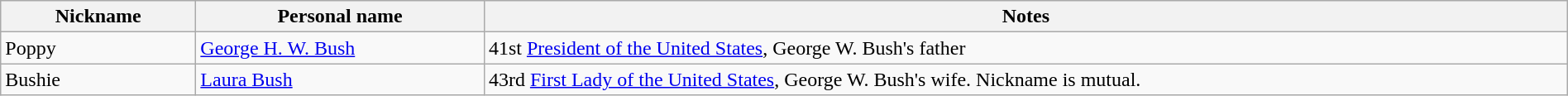<table class="wikitable" style="width:100%;">
<tr>
<th style="width:150px">Nickname</th>
<th style="width:225px">Personal name</th>
<th>Notes</th>
</tr>
<tr>
<td>Poppy</td>
<td><a href='#'>George H. W. Bush</a></td>
<td>41st <a href='#'>President of the United States</a>, George W. Bush's father</td>
</tr>
<tr>
<td>Bushie</td>
<td><a href='#'>Laura Bush</a></td>
<td>43rd <a href='#'>First Lady of the United States</a>, George W. Bush's wife. Nickname is mutual.</td>
</tr>
</table>
